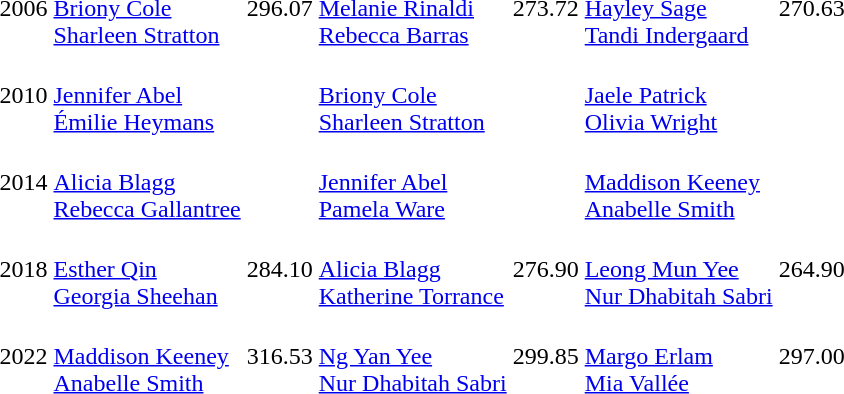<table>
<tr>
<td>2006</td>
<td><br><a href='#'>Briony Cole</a><br><a href='#'>Sharleen Stratton</a></td>
<td>296.07</td>
<td><br><a href='#'>Melanie Rinaldi</a><br><a href='#'>Rebecca Barras</a></td>
<td>273.72</td>
<td><br><a href='#'>Hayley Sage</a><br><a href='#'>Tandi Indergaard</a></td>
<td>270.63</td>
</tr>
<tr>
<td>2010<br></td>
<td><br><a href='#'>Jennifer Abel</a><br><a href='#'>Émilie Heymans</a></td>
<td></td>
<td><br><a href='#'>Briony Cole</a><br><a href='#'>Sharleen Stratton</a></td>
<td></td>
<td><br><a href='#'>Jaele Patrick</a><br><a href='#'>Olivia Wright</a></td>
<td></td>
</tr>
<tr>
<td>2014<br></td>
<td><br><a href='#'>Alicia Blagg</a><br><a href='#'>Rebecca Gallantree</a></td>
<td></td>
<td><br><a href='#'>Jennifer Abel</a><br><a href='#'>Pamela Ware</a></td>
<td></td>
<td><br><a href='#'>Maddison Keeney</a><br><a href='#'>Anabelle Smith</a></td>
<td></td>
</tr>
<tr>
<td>2018<br></td>
<td><br><a href='#'>Esther Qin</a><br><a href='#'>Georgia Sheehan</a></td>
<td>284.10</td>
<td><br><a href='#'>Alicia Blagg</a><br><a href='#'>Katherine Torrance</a></td>
<td>276.90</td>
<td><br><a href='#'>Leong Mun Yee</a><br><a href='#'>Nur Dhabitah Sabri</a></td>
<td>264.90</td>
</tr>
<tr>
<td>2022<br></td>
<td><br><a href='#'>Maddison Keeney</a><br><a href='#'>Anabelle Smith</a></td>
<td>316.53</td>
<td><br><a href='#'>Ng Yan Yee</a><br><a href='#'>Nur Dhabitah Sabri</a></td>
<td>299.85</td>
<td><br><a href='#'>Margo Erlam</a><br><a href='#'>Mia Vallée</a></td>
<td>297.00</td>
</tr>
</table>
